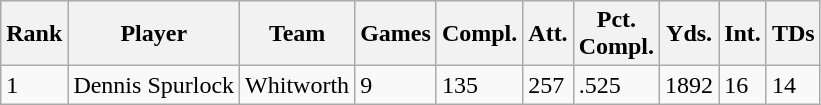<table class="wikitable sortable">
<tr>
<th>Rank</th>
<th>Player</th>
<th>Team</th>
<th>Games</th>
<th>Compl.</th>
<th>Att.</th>
<th>Pct.<br>Compl.</th>
<th>Yds.</th>
<th>Int.</th>
<th>TDs</th>
</tr>
<tr>
<td>1</td>
<td>Dennis Spurlock</td>
<td>Whitworth</td>
<td>9</td>
<td>135</td>
<td>257</td>
<td>.525</td>
<td>1892</td>
<td>16</td>
<td>14</td>
</tr>
</table>
